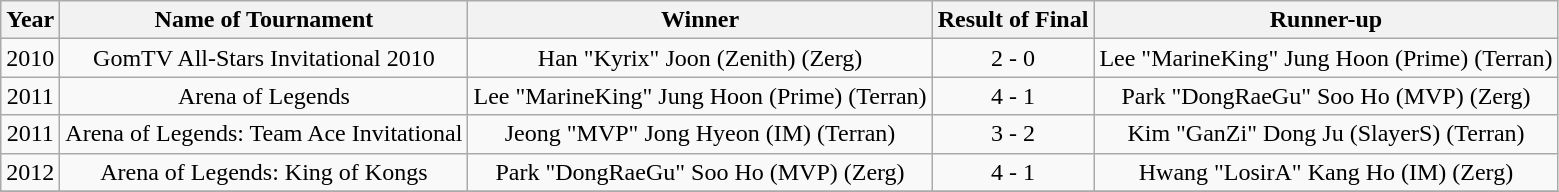<table class="wikitable" style="text-align:center">
<tr>
<th>Year</th>
<th>Name of Tournament</th>
<th>Winner</th>
<th>Result of Final</th>
<th>Runner-up</th>
</tr>
<tr>
<td>2010</td>
<td>GomTV All-Stars Invitational 2010</td>
<td>Han "Kyrix" Joon (Zenith) (Zerg)</td>
<td>2 - 0</td>
<td>Lee "MarineKing" Jung Hoon (Prime) (Terran)</td>
</tr>
<tr>
<td>2011</td>
<td>Arena of Legends</td>
<td>Lee "MarineKing" Jung Hoon (Prime) (Terran)</td>
<td>4 - 1</td>
<td>Park "DongRaeGu" Soo Ho (MVP) (Zerg)</td>
</tr>
<tr>
<td>2011</td>
<td>Arena of Legends: Team Ace Invitational</td>
<td>Jeong "MVP" Jong Hyeon (IM) (Terran)</td>
<td>3 - 2</td>
<td>Kim "GanZi" Dong Ju (SlayerS) (Terran)</td>
</tr>
<tr>
<td>2012</td>
<td>Arena of Legends: King of Kongs</td>
<td>Park "DongRaeGu" Soo Ho (MVP) (Zerg)</td>
<td>4 - 1</td>
<td>Hwang "LosirA" Kang Ho (IM) (Zerg)</td>
</tr>
<tr>
</tr>
</table>
